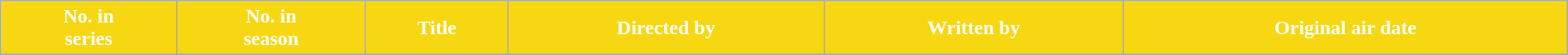<table class="wikitable plainrowheaders" style="width: 100%; margin-right: 0;">
<tr>
<th style="background: #F7D712; color: #ffffff;">No. in<br>series</th>
<th style="background: #F7D712; color: #ffffff;">No. in<br>season</th>
<th style="background: #F7D712; color: #ffffff;">Title</th>
<th style="background: #F7D712; color: #ffffff;">Directed by</th>
<th style="background: #F7D712; color: #ffffff;">Written by</th>
<th style="background: #F7D712; color: #ffffff;">Original air date</th>
</tr>
<tr>
</tr>
</table>
